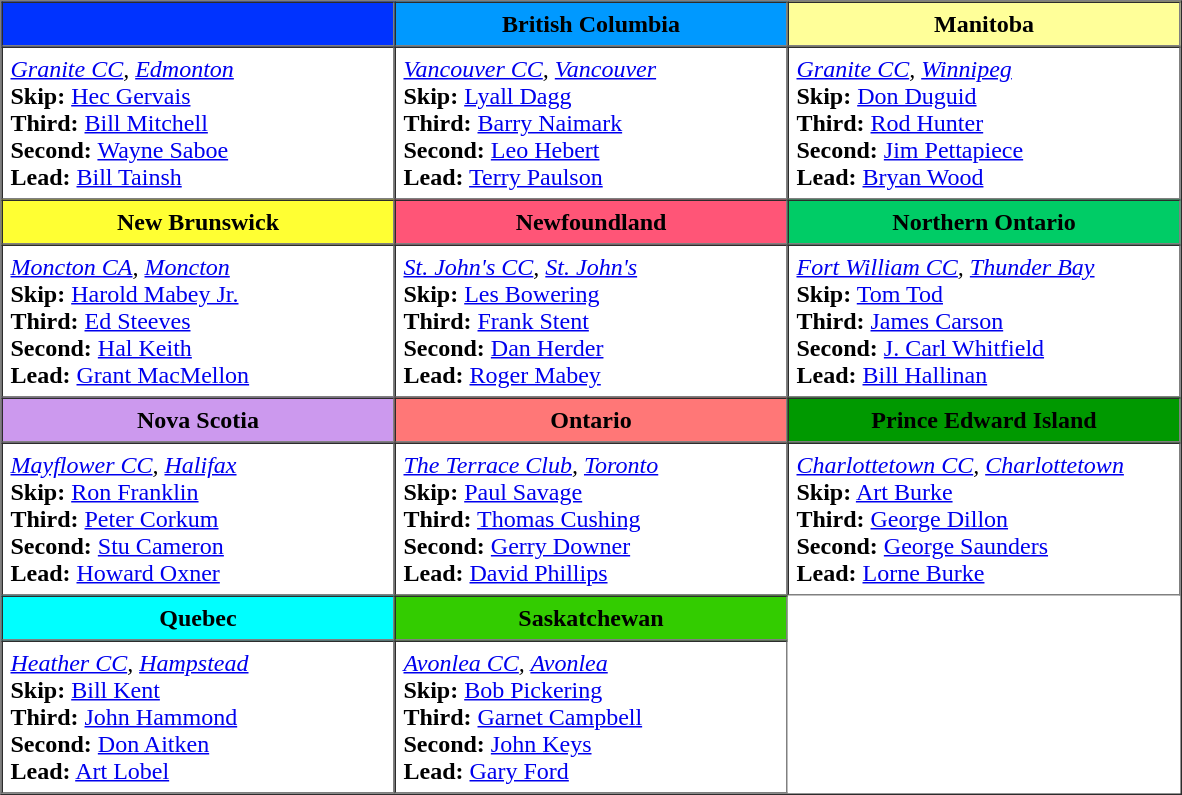<table border=1 cellpadding=5 cellspacing=0>
<tr>
<th style="background:#03f; width:200px;"></th>
<th style="background:#09f; width:200px;">British Columbia</th>
<th style="background:#ff9; width:200px;">Manitoba</th>
</tr>
<tr>
<td><em><a href='#'>Granite CC</a>, <a href='#'>Edmonton</a></em><br><strong>Skip:</strong> <a href='#'>Hec Gervais</a><br>
<strong>Third:</strong> <a href='#'>Bill Mitchell</a><br>
<strong>Second:</strong> <a href='#'>Wayne Saboe</a><br>
<strong>Lead:</strong> <a href='#'>Bill Tainsh</a></td>
<td><em><a href='#'>Vancouver CC</a>, <a href='#'>Vancouver</a></em><br><strong>Skip:</strong> <a href='#'>Lyall Dagg</a><br>
<strong>Third:</strong> <a href='#'>Barry Naimark</a><br>
<strong>Second:</strong> <a href='#'>Leo Hebert</a><br>
<strong>Lead:</strong> <a href='#'>Terry Paulson</a></td>
<td><em><a href='#'>Granite CC</a>, <a href='#'>Winnipeg</a></em><br><strong>Skip:</strong> <a href='#'>Don Duguid</a><br>
<strong>Third:</strong> <a href='#'>Rod Hunter</a><br>
<strong>Second:</strong> <a href='#'>Jim Pettapiece</a><br>
<strong>Lead:</strong> <a href='#'>Bryan Wood</a></td>
</tr>
<tr>
<th style="background:#ff3; width:250px;">New Brunswick</th>
<th style="background:#f57; width:250px;">Newfoundland</th>
<th style="background:#0c6; width:250px;">Northern Ontario</th>
</tr>
<tr>
<td><em><a href='#'>Moncton CA</a>, <a href='#'>Moncton</a></em><br><strong>Skip:</strong> <a href='#'>Harold Mabey Jr.</a><br>
<strong>Third:</strong> <a href='#'>Ed Steeves</a><br>
<strong>Second:</strong> <a href='#'>Hal Keith</a><br>
<strong>Lead:</strong> <a href='#'>Grant MacMellon</a></td>
<td><em><a href='#'>St. John's CC</a>, <a href='#'>St. John's</a></em><br><strong>Skip:</strong> <a href='#'>Les Bowering</a><br>
<strong>Third:</strong> <a href='#'>Frank Stent</a><br>
<strong>Second:</strong> <a href='#'>Dan Herder</a><br>
<strong>Lead:</strong> <a href='#'>Roger Mabey</a></td>
<td><em><a href='#'>Fort William CC</a>, <a href='#'>Thunder Bay</a></em><br><strong>Skip:</strong> <a href='#'>Tom Tod</a><br>
<strong>Third:</strong> <a href='#'>James Carson</a><br>
<strong>Second:</strong> <a href='#'>J. Carl Whitfield</a><br>
<strong>Lead:</strong> <a href='#'>Bill Hallinan</a></td>
</tr>
<tr>
<th style="background:#c9e; width:250px;">Nova Scotia</th>
<th style="background:#f77; width:250px;">Ontario</th>
<th style="background:#090; width:250px;">Prince Edward Island</th>
</tr>
<tr>
<td><em><a href='#'>Mayflower CC</a>, <a href='#'>Halifax</a></em><br><strong>Skip:</strong> <a href='#'>Ron Franklin</a><br>
<strong>Third:</strong> <a href='#'>Peter Corkum</a><br>
<strong>Second:</strong> <a href='#'>Stu Cameron</a><br>
<strong>Lead:</strong> <a href='#'>Howard Oxner</a></td>
<td><em><a href='#'>The Terrace Club</a>, <a href='#'>Toronto</a></em><br><strong>Skip:</strong> <a href='#'>Paul Savage</a><br>
<strong>Third:</strong> <a href='#'>Thomas Cushing</a><br>
<strong>Second:</strong> <a href='#'>Gerry Downer</a><br>
<strong>Lead:</strong> <a href='#'>David Phillips</a></td>
<td><em><a href='#'>Charlottetown CC</a>, <a href='#'>Charlottetown</a></em><br><strong>Skip:</strong> <a href='#'>Art Burke</a><br>
<strong>Third:</strong> <a href='#'>George Dillon</a><br>
<strong>Second:</strong> <a href='#'>George Saunders</a><br>
<strong>Lead:</strong> <a href='#'>Lorne Burke</a></td>
</tr>
<tr>
<th style="background:#0ff; width:200px;">Quebec</th>
<th style="background:#3c0; width:200px;">Saskatchewan</th>
</tr>
<tr>
<td><em><a href='#'>Heather CC</a>, <a href='#'>Hampstead</a></em><br><strong>Skip:</strong> <a href='#'>Bill Kent</a><br>
<strong>Third:</strong> <a href='#'>John Hammond</a><br>
<strong>Second:</strong> <a href='#'>Don Aitken</a><br>
<strong>Lead:</strong> <a href='#'>Art Lobel</a></td>
<td><em><a href='#'>Avonlea CC</a>, <a href='#'>Avonlea</a></em><br><strong>Skip:</strong> <a href='#'>Bob Pickering</a><br>
<strong>Third:</strong> <a href='#'>Garnet Campbell</a><br>
<strong>Second:</strong> <a href='#'>John Keys</a><br>
<strong>Lead:</strong> <a href='#'>Gary Ford</a></td>
</tr>
</table>
